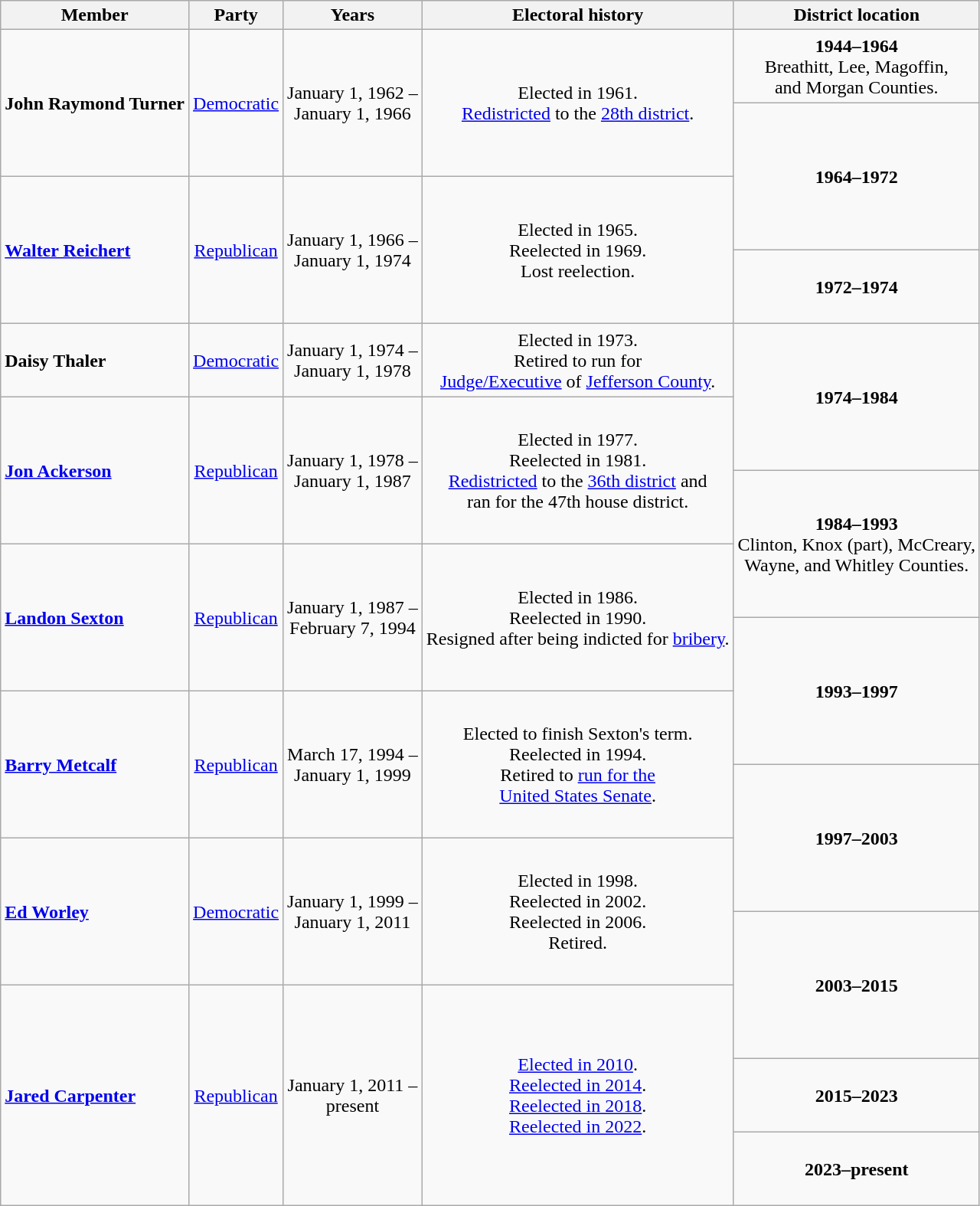<table class=wikitable style="text-align:center">
<tr>
<th>Member</th>
<th>Party</th>
<th>Years</th>
<th>Electoral history</th>
<th>District location</th>
</tr>
<tr style="height:4em">
<td rowspan=2 align=left><strong>John Raymond Turner</strong><br></td>
<td rowspan=2 ><a href='#'>Democratic</a></td>
<td rowspan=2 nowrap>January 1, 1962 –<br>January 1, 1966</td>
<td rowspan=2>Elected in 1961.<br><a href='#'>Redistricted</a> to the <a href='#'>28th district</a>.</td>
<td><strong>1944–1964</strong><br>Breathitt, Lee, Magoffin,<br>and Morgan Counties.</td>
</tr>
<tr style="height:4em">
<td rowspan=2><strong>1964–1972</strong><br></td>
</tr>
<tr style="height:4em">
<td rowspan=2 align=left><strong><a href='#'>Walter Reichert</a></strong><br></td>
<td rowspan=2 ><a href='#'>Republican</a></td>
<td rowspan=2 nowrap>January 1, 1966 –<br>January 1, 1974</td>
<td rowspan=2>Elected in 1965.<br>Reelected in 1969.<br>Lost reelection.</td>
</tr>
<tr style="height:4em">
<td><strong>1972–1974</strong><br></td>
</tr>
<tr style="height:4em">
<td align=left><strong>Daisy Thaler</strong><br></td>
<td><a href='#'>Democratic</a></td>
<td nowrap>January 1, 1974 –<br>January 1, 1978</td>
<td>Elected in 1973.<br>Retired to run for<br><a href='#'>Judge/Executive</a> of <a href='#'>Jefferson County</a>.</td>
<td rowspan=2><strong>1974–1984</strong><br></td>
</tr>
<tr style="height:4em">
<td rowspan=2 align=left><strong><a href='#'>Jon Ackerson</a></strong><br></td>
<td rowspan=2 ><a href='#'>Republican</a></td>
<td rowspan=2 nowrap>January 1, 1978 –<br>January 1, 1987</td>
<td rowspan=2>Elected in 1977.<br>Reelected in 1981.<br><a href='#'>Redistricted</a> to the <a href='#'>36th district</a> and<br>ran for the 47th house district.</td>
</tr>
<tr style="height:4em">
<td rowspan=2><strong>1984–1993</strong><br>Clinton, Knox (part), McCreary,<br>Wayne, and Whitley Counties.</td>
</tr>
<tr style="height:4em">
<td rowspan=2 align=left><strong><a href='#'>Landon Sexton</a></strong><br></td>
<td rowspan=2 ><a href='#'>Republican</a></td>
<td rowspan=2 nowrap>January 1, 1987 –<br>February 7, 1994</td>
<td rowspan=2>Elected in 1986.<br>Reelected in 1990.<br>Resigned after being indicted for <a href='#'>bribery</a>.</td>
</tr>
<tr style="height:4em">
<td rowspan=2><strong>1993–1997</strong><br></td>
</tr>
<tr style="height:4em">
<td rowspan=2 align=left><strong><a href='#'>Barry Metcalf</a></strong><br></td>
<td rowspan=2 ><a href='#'>Republican</a></td>
<td rowspan=2 nowrap>March 17, 1994 –<br>January 1, 1999</td>
<td rowspan=2>Elected to finish Sexton's term.<br>Reelected in 1994.<br>Retired to <a href='#'>run for the<br>United States Senate</a>.</td>
</tr>
<tr style="height:4em">
<td rowspan=2><strong>1997–2003</strong><br></td>
</tr>
<tr style="height:4em">
<td rowspan=2 align=left><strong><a href='#'>Ed Worley</a></strong><br></td>
<td rowspan=2 ><a href='#'>Democratic</a></td>
<td rowspan=2 nowrap>January 1, 1999 –<br>January 1, 2011</td>
<td rowspan=2>Elected in 1998.<br>Reelected in 2002.<br>Reelected in 2006.<br>Retired.</td>
</tr>
<tr style="height:4em">
<td rowspan=2><strong>2003–2015</strong><br></td>
</tr>
<tr style="height:4em">
<td rowspan=3 align=left><strong><a href='#'>Jared Carpenter</a></strong><br></td>
<td rowspan=3 ><a href='#'>Republican</a></td>
<td rowspan=3 nowrap>January 1, 2011 –<br>present</td>
<td rowspan=3><a href='#'>Elected in 2010</a>.<br><a href='#'>Reelected in 2014</a>.<br><a href='#'>Reelected in 2018</a>.<br><a href='#'>Reelected in 2022</a>.</td>
</tr>
<tr style="height:4em">
<td><strong>2015–2023</strong><br></td>
</tr>
<tr style="height:4em">
<td><strong>2023–present</strong><br></td>
</tr>
</table>
